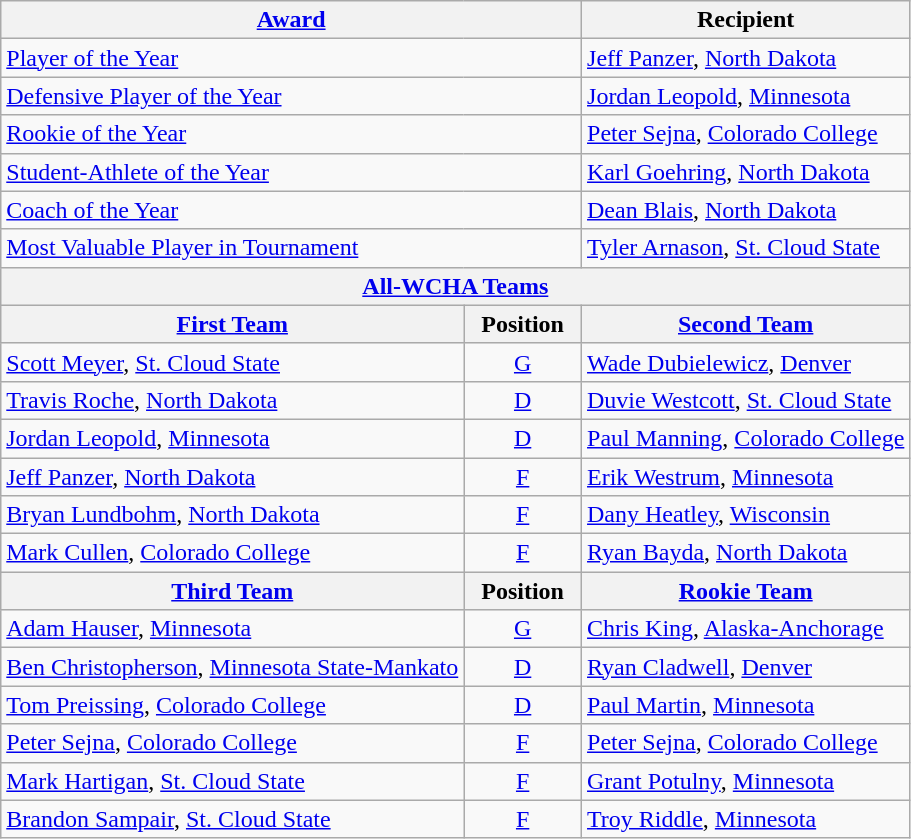<table class="wikitable">
<tr>
<th colspan=2><a href='#'>Award</a></th>
<th>Recipient</th>
</tr>
<tr>
<td colspan=2><a href='#'>Player of the Year</a></td>
<td><a href='#'>Jeff Panzer</a>, <a href='#'>North Dakota</a></td>
</tr>
<tr>
<td colspan=2><a href='#'>Defensive Player of the Year</a></td>
<td><a href='#'>Jordan Leopold</a>, <a href='#'>Minnesota</a></td>
</tr>
<tr>
<td colspan=2><a href='#'>Rookie of the Year</a></td>
<td><a href='#'>Peter Sejna</a>, <a href='#'>Colorado College</a></td>
</tr>
<tr>
<td colspan=2><a href='#'>Student-Athlete of the Year</a></td>
<td><a href='#'>Karl Goehring</a>, <a href='#'>North Dakota</a></td>
</tr>
<tr>
<td colspan=2><a href='#'>Coach of the Year</a></td>
<td><a href='#'>Dean Blais</a>, <a href='#'>North Dakota</a></td>
</tr>
<tr>
<td colspan=2><a href='#'>Most Valuable Player in Tournament</a></td>
<td><a href='#'>Tyler Arnason</a>, <a href='#'>St. Cloud State</a></td>
</tr>
<tr>
<th colspan=3><a href='#'>All-WCHA Teams</a></th>
</tr>
<tr>
<th><a href='#'>First Team</a></th>
<th>  Position  </th>
<th><a href='#'>Second Team</a></th>
</tr>
<tr>
<td><a href='#'>Scott Meyer</a>, <a href='#'>St. Cloud State</a></td>
<td align=center><a href='#'>G</a></td>
<td><a href='#'>Wade Dubielewicz</a>, <a href='#'>Denver</a></td>
</tr>
<tr>
<td><a href='#'>Travis Roche</a>, <a href='#'>North Dakota</a></td>
<td align=center><a href='#'>D</a></td>
<td><a href='#'>Duvie Westcott</a>, <a href='#'>St. Cloud State</a></td>
</tr>
<tr>
<td><a href='#'>Jordan Leopold</a>, <a href='#'>Minnesota</a></td>
<td align=center><a href='#'>D</a></td>
<td><a href='#'>Paul Manning</a>, <a href='#'>Colorado College</a></td>
</tr>
<tr>
<td><a href='#'>Jeff Panzer</a>, <a href='#'>North Dakota</a></td>
<td align=center><a href='#'>F</a></td>
<td><a href='#'>Erik Westrum</a>, <a href='#'>Minnesota</a></td>
</tr>
<tr>
<td><a href='#'>Bryan Lundbohm</a>, <a href='#'>North Dakota</a></td>
<td align=center><a href='#'>F</a></td>
<td><a href='#'>Dany Heatley</a>, <a href='#'>Wisconsin</a></td>
</tr>
<tr>
<td><a href='#'>Mark Cullen</a>, <a href='#'>Colorado College</a></td>
<td align=center><a href='#'>F</a></td>
<td><a href='#'>Ryan Bayda</a>, <a href='#'>North Dakota</a></td>
</tr>
<tr>
<th><a href='#'>Third Team</a></th>
<th>  Position  </th>
<th><a href='#'>Rookie Team</a></th>
</tr>
<tr>
<td><a href='#'>Adam Hauser</a>, <a href='#'>Minnesota</a></td>
<td align=center><a href='#'>G</a></td>
<td><a href='#'>Chris King</a>, <a href='#'>Alaska-Anchorage</a></td>
</tr>
<tr>
<td><a href='#'>Ben Christopherson</a>, <a href='#'>Minnesota State-Mankato</a></td>
<td align=center><a href='#'>D</a></td>
<td><a href='#'>Ryan Cladwell</a>, <a href='#'>Denver</a></td>
</tr>
<tr>
<td><a href='#'>Tom Preissing</a>, <a href='#'>Colorado College</a></td>
<td align=center><a href='#'>D</a></td>
<td><a href='#'>Paul Martin</a>, <a href='#'>Minnesota</a></td>
</tr>
<tr>
<td><a href='#'>Peter Sejna</a>, <a href='#'>Colorado College</a></td>
<td align=center><a href='#'>F</a></td>
<td><a href='#'>Peter Sejna</a>, <a href='#'>Colorado College</a></td>
</tr>
<tr>
<td><a href='#'>Mark Hartigan</a>, <a href='#'>St. Cloud State</a></td>
<td align=center><a href='#'>F</a></td>
<td><a href='#'>Grant Potulny</a>, <a href='#'>Minnesota</a></td>
</tr>
<tr>
<td><a href='#'>Brandon Sampair</a>, <a href='#'>St. Cloud State</a></td>
<td align=center><a href='#'>F</a></td>
<td><a href='#'>Troy Riddle</a>, <a href='#'>Minnesota</a></td>
</tr>
</table>
